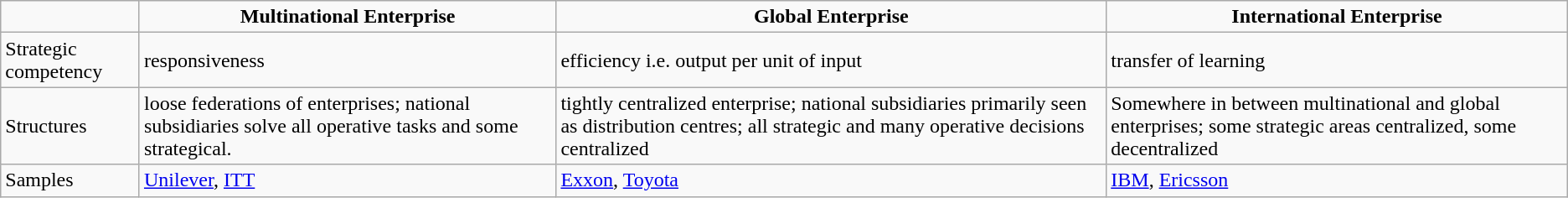<table class="wikitable">
<tr>
<td></td>
<td align = "center"><strong>Multinational Enterprise</strong></td>
<td align = "center"><strong>Global Enterprise</strong></td>
<td align = "center"><strong>International Enterprise</strong></td>
</tr>
<tr>
<td>Strategic competency</td>
<td>responsiveness</td>
<td>efficiency i.e. output per unit of input</td>
<td>transfer of learning</td>
</tr>
<tr>
<td>Structures</td>
<td>loose federations of enterprises; national subsidiaries solve all operative tasks and some strategical.</td>
<td>tightly centralized enterprise; national subsidiaries primarily seen as distribution centres; all strategic and many operative decisions centralized</td>
<td>Somewhere in between multinational and global enterprises; some strategic areas centralized, some decentralized</td>
</tr>
<tr>
<td>Samples</td>
<td><a href='#'>Unilever</a>, <a href='#'>ITT</a></td>
<td><a href='#'>Exxon</a>, <a href='#'>Toyota</a></td>
<td><a href='#'>IBM</a>, <a href='#'>Ericsson</a></td>
</tr>
</table>
